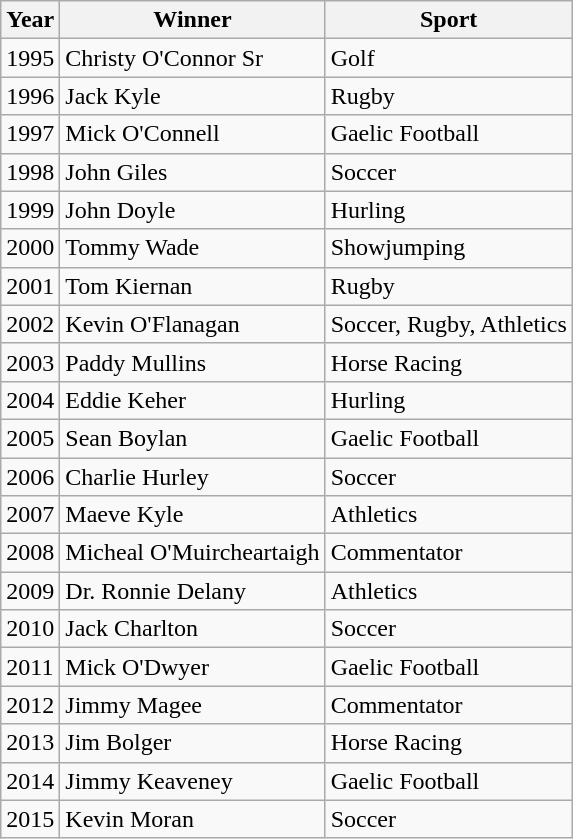<table class="wikitable">
<tr>
<th>Year</th>
<th>Winner</th>
<th>Sport</th>
</tr>
<tr>
<td>1995</td>
<td>Christy O'Connor Sr</td>
<td>Golf</td>
</tr>
<tr>
<td>1996</td>
<td>Jack Kyle</td>
<td>Rugby</td>
</tr>
<tr>
<td>1997</td>
<td>Mick O'Connell</td>
<td>Gaelic Football</td>
</tr>
<tr>
<td>1998</td>
<td>John Giles</td>
<td>Soccer</td>
</tr>
<tr>
<td>1999</td>
<td>John Doyle</td>
<td>Hurling</td>
</tr>
<tr>
<td>2000</td>
<td>Tommy Wade</td>
<td>Showjumping</td>
</tr>
<tr>
<td>2001</td>
<td>Tom Kiernan</td>
<td>Rugby</td>
</tr>
<tr>
<td>2002</td>
<td>Kevin O'Flanagan</td>
<td>Soccer, Rugby, Athletics</td>
</tr>
<tr>
<td>2003</td>
<td>Paddy Mullins</td>
<td>Horse Racing</td>
</tr>
<tr>
<td>2004</td>
<td>Eddie Keher</td>
<td>Hurling</td>
</tr>
<tr>
<td>2005</td>
<td>Sean Boylan</td>
<td>Gaelic Football</td>
</tr>
<tr>
<td>2006</td>
<td>Charlie Hurley</td>
<td>Soccer</td>
</tr>
<tr>
<td>2007</td>
<td>Maeve Kyle</td>
<td>Athletics</td>
</tr>
<tr>
<td>2008</td>
<td>Micheal O'Muircheartaigh</td>
<td>Commentator</td>
</tr>
<tr>
<td>2009</td>
<td>Dr. Ronnie Delany</td>
<td>Athletics</td>
</tr>
<tr>
<td>2010</td>
<td>Jack Charlton</td>
<td>Soccer</td>
</tr>
<tr>
<td>2011</td>
<td>Mick O'Dwyer</td>
<td>Gaelic Football</td>
</tr>
<tr>
<td>2012</td>
<td>Jimmy Magee</td>
<td>Commentator</td>
</tr>
<tr>
<td>2013</td>
<td>Jim Bolger</td>
<td>Horse Racing</td>
</tr>
<tr>
<td>2014</td>
<td>Jimmy Keaveney</td>
<td>Gaelic Football</td>
</tr>
<tr>
<td>2015</td>
<td>Kevin Moran</td>
<td>Soccer</td>
</tr>
</table>
